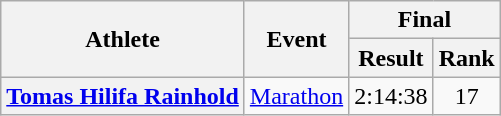<table class="wikitable plainrowheaders">
<tr>
<th rowspan="2" scope="col">Athlete</th>
<th rowspan="2" scope="col">Event</th>
<th colspan="2">Final</th>
</tr>
<tr>
<th scope="col">Result</th>
<th scope="col">Rank</th>
</tr>
<tr style=text-align:center>
<th style="text-align:left" scope="row"><a href='#'>Tomas Hilifa Rainhold</a></th>
<td style="text-align:left"><a href='#'>Marathon</a></td>
<td>2:14:38</td>
<td>17</td>
</tr>
</table>
